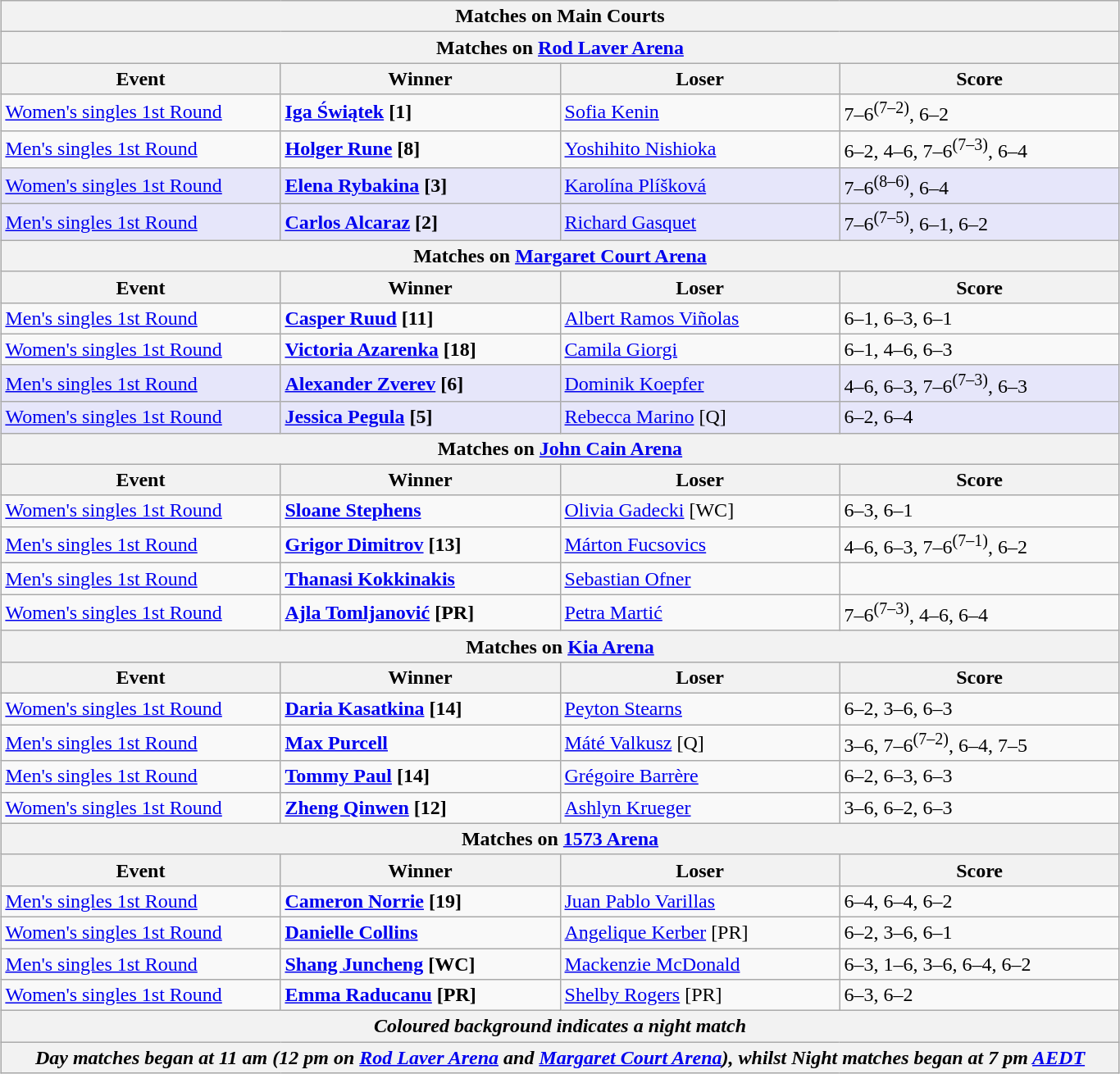<table class="wikitable collapsible uncollapsed" style="margin:auto;">
<tr>
<th colspan=4><strong>Matches on Main Courts</strong></th>
</tr>
<tr>
<th colspan=4><strong>Matches on <a href='#'>Rod Laver Arena</a></strong></th>
</tr>
<tr>
<th style="width:220px;">Event</th>
<th style="width:220px;">Winner</th>
<th style="width:220px;">Loser</th>
<th style="width:220px;">Score</th>
</tr>
<tr>
<td><a href='#'>Women's singles 1st Round</a></td>
<td><strong> <a href='#'>Iga Świątek</a> [1]</strong></td>
<td> <a href='#'>Sofia Kenin</a></td>
<td>7–6<sup>(7–2)</sup>, 6–2</td>
</tr>
<tr>
<td><a href='#'>Men's singles 1st Round</a></td>
<td><strong> <a href='#'>Holger Rune</a> [8]</strong></td>
<td> <a href='#'>Yoshihito Nishioka</a></td>
<td>6–2, 4–6, 7–6<sup>(7–3)</sup>, 6–4</td>
</tr>
<tr bgcolor=lavender>
<td><a href='#'>Women's singles 1st Round</a></td>
<td><strong> <a href='#'>Elena Rybakina</a> [3]</strong></td>
<td> <a href='#'>Karolína Plíšková</a></td>
<td>7–6<sup>(8–6)</sup>, 6–4</td>
</tr>
<tr bgcolor=lavender>
<td><a href='#'>Men's singles 1st Round</a></td>
<td><strong> <a href='#'>Carlos Alcaraz</a> [2]</strong></td>
<td> <a href='#'>Richard Gasquet</a></td>
<td>7–6<sup>(7–5)</sup>, 6–1, 6–2</td>
</tr>
<tr>
<th colspan=4><strong>Matches on <a href='#'>Margaret Court Arena</a></strong></th>
</tr>
<tr>
<th style="width:220px;">Event</th>
<th style="width:220px;">Winner</th>
<th style="width:220px;">Loser</th>
<th style="width:220px;">Score</th>
</tr>
<tr>
<td><a href='#'>Men's singles 1st Round</a></td>
<td><strong> <a href='#'>Casper Ruud</a> [11]</strong></td>
<td> <a href='#'>Albert Ramos Viñolas</a></td>
<td>6–1, 6–3, 6–1</td>
</tr>
<tr>
<td><a href='#'>Women's singles 1st Round</a></td>
<td><strong> <a href='#'>Victoria Azarenka</a> [18]</strong></td>
<td> <a href='#'>Camila Giorgi</a></td>
<td>6–1, 4–6, 6–3</td>
</tr>
<tr bgcolor=lavender>
<td><a href='#'>Men's singles 1st Round</a></td>
<td><strong> <a href='#'>Alexander Zverev</a> [6]</strong></td>
<td> <a href='#'>Dominik Koepfer</a></td>
<td>4–6, 6–3, 7–6<sup>(7–3)</sup>, 6–3</td>
</tr>
<tr bgcolor=lavender>
<td><a href='#'>Women's singles 1st Round</a></td>
<td><strong> <a href='#'>Jessica Pegula</a> [5]</strong></td>
<td> <a href='#'>Rebecca Marino</a> [Q]</td>
<td>6–2, 6–4</td>
</tr>
<tr>
<th colspan=4><strong>Matches on <a href='#'>John Cain Arena</a></strong></th>
</tr>
<tr>
<th style="width:220px;">Event</th>
<th style="width:220px;">Winner</th>
<th style="width:220px;">Loser</th>
<th style="width:220px;">Score</th>
</tr>
<tr>
<td><a href='#'>Women's singles 1st Round</a></td>
<td><strong> <a href='#'>Sloane Stephens</a></strong></td>
<td> <a href='#'>Olivia Gadecki</a> [WC]</td>
<td>6–3, 6–1</td>
</tr>
<tr>
<td><a href='#'>Men's singles 1st Round</a></td>
<td><strong> <a href='#'>Grigor Dimitrov</a> [13]</strong></td>
<td> <a href='#'>Márton Fucsovics</a></td>
<td>4–6, 6–3, 7–6<sup>(7–1)</sup>, 6–2</td>
</tr>
<tr>
<td><a href='#'>Men's singles 1st Round</a></td>
<td><strong> <a href='#'>Thanasi Kokkinakis</a></strong></td>
<td> <a href='#'>Sebastian Ofner</a></td>
<td></td>
</tr>
<tr>
<td><a href='#'>Women's singles 1st Round</a></td>
<td><strong> <a href='#'>Ajla Tomljanović</a> [PR]</strong></td>
<td> <a href='#'>Petra Martić</a></td>
<td>7–6<sup>(7–3)</sup>, 4–6, 6–4</td>
</tr>
<tr>
<th colspan=4><strong>Matches on <a href='#'>Kia Arena</a></strong></th>
</tr>
<tr>
<th style="width:220px;">Event</th>
<th style="width:220px;">Winner</th>
<th style="width:220px;">Loser</th>
<th style="width:220px;">Score</th>
</tr>
<tr>
<td><a href='#'>Women's singles 1st Round</a></td>
<td><strong> <a href='#'>Daria Kasatkina</a> [14]</strong></td>
<td> <a href='#'>Peyton Stearns</a></td>
<td>6–2, 3–6, 6–3</td>
</tr>
<tr>
<td><a href='#'>Men's singles 1st Round</a></td>
<td><strong> <a href='#'>Max Purcell</a></strong></td>
<td> <a href='#'>Máté Valkusz</a> [Q]</td>
<td>3–6, 7–6<sup>(7–2)</sup>, 6–4, 7–5</td>
</tr>
<tr>
<td><a href='#'>Men's singles 1st Round</a></td>
<td><strong> <a href='#'>Tommy Paul</a> [14]</strong></td>
<td> <a href='#'>Grégoire Barrère</a></td>
<td>6–2, 6–3, 6–3</td>
</tr>
<tr>
<td><a href='#'>Women's singles 1st Round</a></td>
<td><strong> <a href='#'>Zheng Qinwen</a> [12]</strong></td>
<td> <a href='#'>Ashlyn Krueger</a></td>
<td>3–6, 6–2, 6–3</td>
</tr>
<tr>
<th colspan=4><strong>Matches on <a href='#'>1573 Arena</a></strong></th>
</tr>
<tr>
<th style="width:220px;">Event</th>
<th style="width:220px;">Winner</th>
<th style="width:220px;">Loser</th>
<th style="width:220px;">Score</th>
</tr>
<tr>
<td><a href='#'>Men's singles 1st Round</a></td>
<td><strong> <a href='#'>Cameron Norrie</a> [19]</strong></td>
<td> <a href='#'>Juan Pablo Varillas</a></td>
<td>6–4, 6–4, 6–2</td>
</tr>
<tr>
<td><a href='#'>Women's singles 1st Round</a></td>
<td><strong> <a href='#'>Danielle Collins</a></strong></td>
<td> <a href='#'>Angelique Kerber</a> [PR]</td>
<td>6–2, 3–6, 6–1</td>
</tr>
<tr>
<td><a href='#'>Men's singles 1st Round</a></td>
<td><strong> <a href='#'>Shang Juncheng</a> [WC]</strong></td>
<td> <a href='#'>Mackenzie McDonald</a></td>
<td>6–3, 1–6, 3–6, 6–4, 6–2</td>
</tr>
<tr>
<td><a href='#'>Women's singles 1st Round</a></td>
<td><strong> <a href='#'>Emma Raducanu</a> [PR]</strong></td>
<td> <a href='#'>Shelby Rogers</a> [PR]</td>
<td>6–3, 6–2</td>
</tr>
<tr>
<th colspan=4><em>Coloured background indicates a night match</em></th>
</tr>
<tr>
<th colspan=4><em>Day matches began at 11 am (12 pm on <a href='#'>Rod Laver Arena</a> and <a href='#'>Margaret Court Arena</a>), whilst Night matches began at 7 pm <a href='#'>AEDT</a></em></th>
</tr>
</table>
